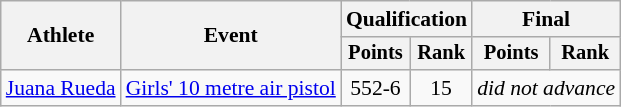<table class="wikitable" style="font-size:90%;">
<tr>
<th rowspan=2>Athlete</th>
<th rowspan=2>Event</th>
<th colspan=2>Qualification</th>
<th colspan=2>Final</th>
</tr>
<tr style="font-size:95%">
<th>Points</th>
<th>Rank</th>
<th>Points</th>
<th>Rank</th>
</tr>
<tr align=center>
<td align=left><a href='#'>Juana Rueda</a></td>
<td align=left><a href='#'>Girls' 10 metre air pistol</a></td>
<td>552-6</td>
<td>15</td>
<td colspan=2><em>did not advance</em></td>
</tr>
</table>
